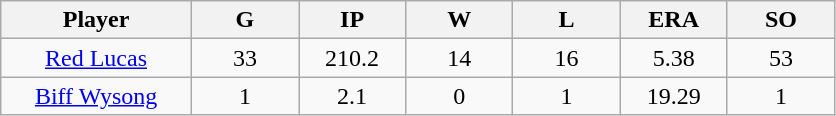<table class="wikitable sortable">
<tr>
<th bgcolor="#DDDDFF" width="16%">Player</th>
<th bgcolor="#DDDDFF" width="9%">G</th>
<th bgcolor="#DDDDFF" width="9%">IP</th>
<th bgcolor="#DDDDFF" width="9%">W</th>
<th bgcolor="#DDDDFF" width="9%">L</th>
<th bgcolor="#DDDDFF" width="9%">ERA</th>
<th bgcolor="#DDDDFF" width="9%">SO</th>
</tr>
<tr align="center">
<td><a href='#'>Red Lucas</a></td>
<td>33</td>
<td>210.2</td>
<td>14</td>
<td>16</td>
<td>5.38</td>
<td>53</td>
</tr>
<tr align=center>
<td><a href='#'>Biff Wysong</a></td>
<td>1</td>
<td>2.1</td>
<td>0</td>
<td>1</td>
<td>19.29</td>
<td>1</td>
</tr>
</table>
